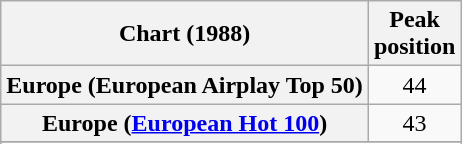<table class="wikitable sortable plainrowheaders">
<tr>
<th>Chart (1988)</th>
<th>Peak<br>position</th>
</tr>
<tr>
<th scope="row">Europe (European Airplay Top 50)</th>
<td align="center">44</td>
</tr>
<tr>
<th scope="row">Europe (<a href='#'>European Hot 100</a>)</th>
<td align="center">43</td>
</tr>
<tr>
</tr>
<tr>
</tr>
</table>
